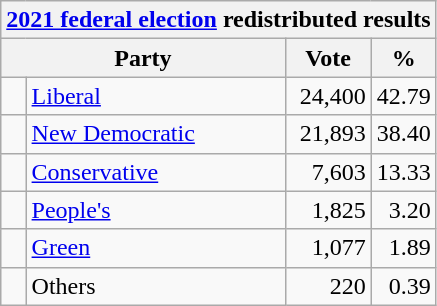<table class="wikitable">
<tr>
<th colspan="4"><a href='#'>2021 federal election</a> redistributed results</th>
</tr>
<tr>
<th bgcolor="#DDDDFF" width="130px" colspan="2">Party</th>
<th bgcolor="#DDDDFF" width="50px">Vote</th>
<th bgcolor="#DDDDFF" width="30px">%</th>
</tr>
<tr>
<td> </td>
<td><a href='#'>Liberal</a></td>
<td align=right>24,400</td>
<td align=right>42.79</td>
</tr>
<tr>
<td> </td>
<td><a href='#'>New Democratic</a></td>
<td align=right>21,893</td>
<td align=right>38.40</td>
</tr>
<tr>
<td> </td>
<td><a href='#'>Conservative</a></td>
<td align=right>7,603</td>
<td align=right>13.33</td>
</tr>
<tr>
<td> </td>
<td><a href='#'>People's</a></td>
<td align=right>1,825</td>
<td align=right>3.20</td>
</tr>
<tr>
<td> </td>
<td><a href='#'>Green</a></td>
<td align=right>1,077</td>
<td align=right>1.89</td>
</tr>
<tr>
<td> </td>
<td>Others</td>
<td align=right>220</td>
<td align=right>0.39</td>
</tr>
</table>
